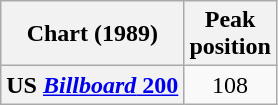<table class="wikitable plainrowheaders" style="text-align:center;">
<tr>
<th>Chart (1989)</th>
<th>Peak<br>position</th>
</tr>
<tr>
<th scope="row">US <a href='#'><em>Billboard</em> 200</a></th>
<td>108</td>
</tr>
</table>
